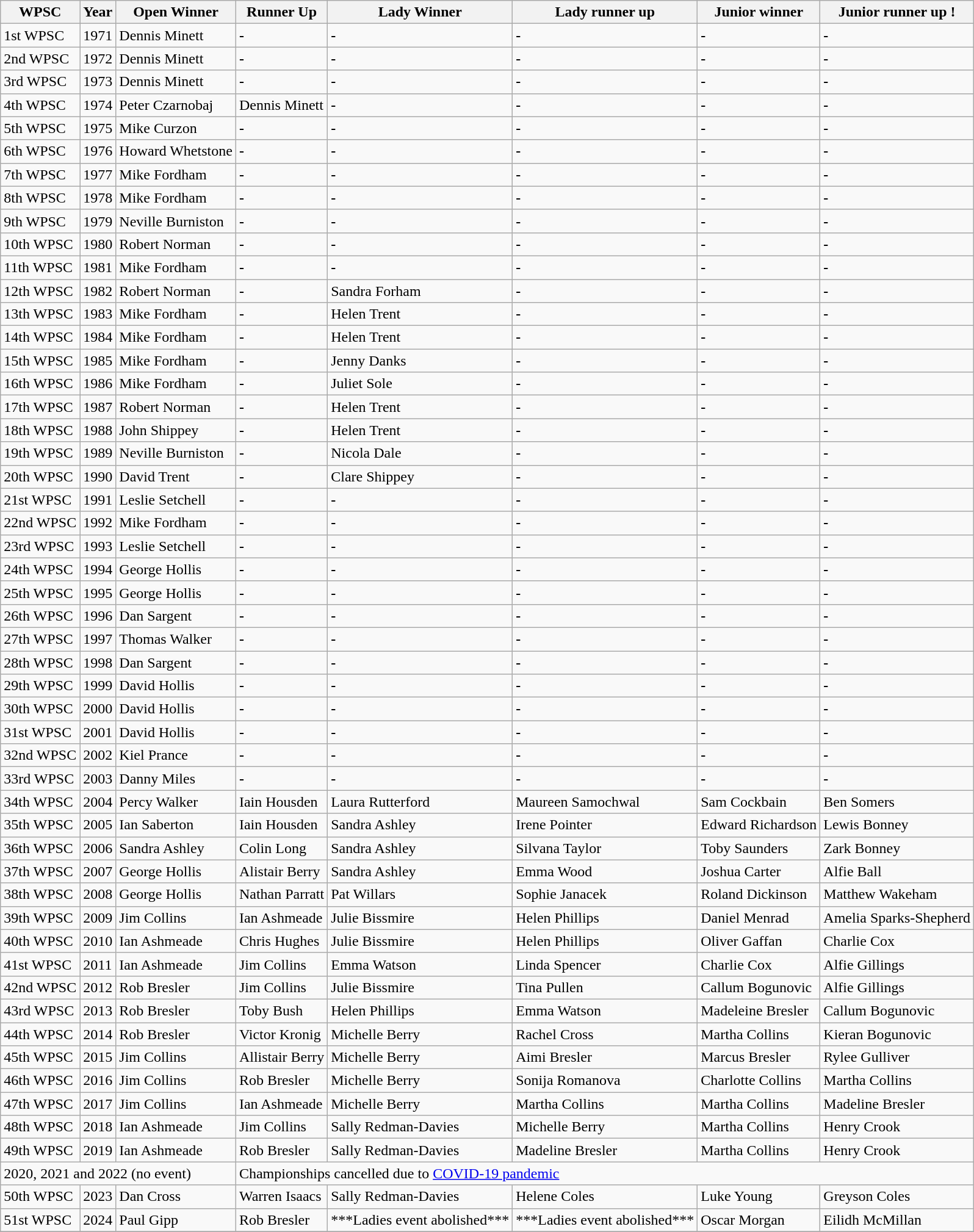<table class="wikitable" border="1">
<tr>
<th>WPSC</th>
<th>Year</th>
<th>Open Winner</th>
<th>Runner Up</th>
<th>Lady Winner</th>
<th>Lady runner up</th>
<th>Junior winner</th>
<th>Junior runner up !</th>
</tr>
<tr>
<td>1st WPSC</td>
<td>1971</td>
<td>Dennis Minett</td>
<td><strong>-</strong></td>
<td><strong>-</strong></td>
<td><strong>-</strong></td>
<td><strong>-</strong></td>
<td><strong>-</strong></td>
</tr>
<tr>
<td>2nd WPSC</td>
<td>1972</td>
<td>Dennis Minett</td>
<td><strong>-</strong></td>
<td><strong>-</strong></td>
<td><strong>-</strong></td>
<td><strong>-</strong></td>
<td><strong>-</strong></td>
</tr>
<tr>
<td>3rd WPSC</td>
<td>1973</td>
<td>Dennis Minett</td>
<td><strong>-</strong></td>
<td><strong>-</strong></td>
<td><strong>-</strong></td>
<td><strong>-</strong></td>
<td><strong>-</strong></td>
</tr>
<tr>
<td>4th WPSC</td>
<td>1974</td>
<td>Peter Czarnobaj </td>
<td>Dennis Minett</td>
<td><strong>-</strong></td>
<td><strong>-</strong></td>
<td><strong>-</strong></td>
<td><strong>-</strong></td>
</tr>
<tr>
<td>5th WPSC</td>
<td>1975</td>
<td>Mike Curzon</td>
<td><strong>-</strong></td>
<td><strong>-</strong></td>
<td><strong>-</strong></td>
<td><strong>-</strong></td>
<td><strong>-</strong></td>
</tr>
<tr>
<td>6th WPSC</td>
<td>1976</td>
<td>Howard Whetstone</td>
<td><strong>-</strong></td>
<td><strong>-</strong></td>
<td><strong>-</strong></td>
<td><strong>-</strong></td>
<td><strong>-</strong></td>
</tr>
<tr>
<td>7th WPSC</td>
<td>1977</td>
<td>Mike Fordham</td>
<td><strong>-</strong></td>
<td><strong>-</strong></td>
<td><strong>-</strong></td>
<td><strong>-</strong></td>
<td><strong>-</strong></td>
</tr>
<tr>
<td>8th WPSC</td>
<td>1978</td>
<td>Mike Fordham</td>
<td><strong>-</strong></td>
<td><strong>-</strong></td>
<td><strong>-</strong></td>
<td><strong>-</strong></td>
<td><strong>-</strong></td>
</tr>
<tr>
<td>9th WPSC</td>
<td>1979</td>
<td>Neville Burniston</td>
<td><strong>-</strong></td>
<td><strong>-</strong></td>
<td><strong>-</strong></td>
<td><strong>-</strong></td>
<td><strong>-</strong></td>
</tr>
<tr>
<td>10th WPSC</td>
<td>1980</td>
<td>Robert Norman</td>
<td><strong>-</strong></td>
<td><strong>-</strong></td>
<td><strong>-</strong></td>
<td><strong>-</strong></td>
<td><strong>-</strong></td>
</tr>
<tr>
<td>11th WPSC</td>
<td>1981</td>
<td>Mike Fordham</td>
<td><strong>-</strong></td>
<td><strong>-</strong></td>
<td><strong>-</strong></td>
<td><strong>-</strong></td>
<td><strong>-</strong></td>
</tr>
<tr>
<td>12th WPSC</td>
<td>1982</td>
<td>Robert Norman</td>
<td><strong>-</strong></td>
<td>Sandra Forham</td>
<td><strong>-</strong></td>
<td><strong>-</strong></td>
<td><strong>-</strong></td>
</tr>
<tr>
<td>13th WPSC</td>
<td>1983</td>
<td>Mike Fordham</td>
<td><strong>-</strong></td>
<td>Helen Trent</td>
<td><strong>-</strong></td>
<td><strong>-</strong></td>
<td><strong>-</strong></td>
</tr>
<tr>
<td>14th WPSC</td>
<td>1984</td>
<td>Mike Fordham</td>
<td><strong>-</strong></td>
<td>Helen Trent</td>
<td><strong>-</strong></td>
<td><strong>-</strong></td>
<td><strong>-</strong></td>
</tr>
<tr>
<td>15th WPSC</td>
<td>1985</td>
<td>Mike Fordham</td>
<td><strong>-</strong></td>
<td>Jenny Danks</td>
<td><strong>-</strong></td>
<td><strong>-</strong></td>
<td><strong>-</strong></td>
</tr>
<tr>
<td>16th WPSC</td>
<td>1986</td>
<td>Mike Fordham</td>
<td><strong>-</strong></td>
<td>Juliet Sole</td>
<td><strong>-</strong></td>
<td><strong>-</strong></td>
<td><strong>-</strong></td>
</tr>
<tr>
<td>17th WPSC</td>
<td>1987</td>
<td>Robert Norman</td>
<td><strong>-</strong></td>
<td>Helen Trent</td>
<td><strong>-</strong></td>
<td><strong>-</strong></td>
<td><strong>-</strong></td>
</tr>
<tr>
<td>18th WPSC</td>
<td>1988</td>
<td>John Shippey</td>
<td><strong>-</strong></td>
<td>Helen Trent</td>
<td><strong>-</strong></td>
<td><strong>-</strong></td>
<td><strong>-</strong></td>
</tr>
<tr>
<td>19th WPSC</td>
<td>1989</td>
<td>Neville Burniston</td>
<td><strong>-</strong></td>
<td>Nicola Dale</td>
<td><strong>-</strong></td>
<td><strong>-</strong></td>
<td><strong>-</strong></td>
</tr>
<tr>
<td>20th WPSC</td>
<td>1990</td>
<td>David Trent</td>
<td><strong>-</strong></td>
<td>Clare Shippey</td>
<td><strong>-</strong></td>
<td><strong>-</strong></td>
<td><strong>-</strong></td>
</tr>
<tr>
<td>21st WPSC</td>
<td>1991</td>
<td>Leslie Setchell</td>
<td><strong>-</strong></td>
<td><strong>-</strong></td>
<td><strong>-</strong></td>
<td><strong>-</strong></td>
<td><strong>-</strong></td>
</tr>
<tr>
<td>22nd WPSC</td>
<td>1992</td>
<td>Mike Fordham</td>
<td><strong>-</strong></td>
<td><strong>-</strong></td>
<td><strong>-</strong></td>
<td><strong>-</strong></td>
<td><strong>-</strong></td>
</tr>
<tr>
<td>23rd WPSC</td>
<td>1993</td>
<td>Leslie Setchell</td>
<td><strong>-</strong></td>
<td><strong>-</strong></td>
<td><strong>-</strong></td>
<td><strong>-</strong></td>
<td><strong>-</strong></td>
</tr>
<tr>
<td>24th WPSC</td>
<td>1994</td>
<td>George Hollis</td>
<td><strong>-</strong></td>
<td><strong>-</strong></td>
<td><strong>-</strong></td>
<td><strong>-</strong></td>
<td><strong>-</strong></td>
</tr>
<tr>
<td>25th WPSC</td>
<td>1995</td>
<td>George Hollis</td>
<td><strong>-</strong></td>
<td><strong>-</strong></td>
<td><strong>-</strong></td>
<td><strong>-</strong></td>
<td><strong>-</strong></td>
</tr>
<tr>
<td>26th WPSC</td>
<td>1996</td>
<td>Dan Sargent </td>
<td><strong>-</strong></td>
<td><strong>-</strong></td>
<td><strong>-</strong></td>
<td><strong>-</strong></td>
<td><strong>-</strong></td>
</tr>
<tr>
<td>27th WPSC</td>
<td>1997</td>
<td>Thomas Walker</td>
<td><strong>-</strong></td>
<td><strong>-</strong></td>
<td><strong>-</strong></td>
<td><strong>-</strong></td>
<td><strong>-</strong></td>
</tr>
<tr>
<td>28th WPSC</td>
<td>1998</td>
<td>Dan Sargent </td>
<td><strong>-</strong></td>
<td><strong>-</strong></td>
<td><strong>-</strong></td>
<td><strong>-</strong></td>
<td><strong>-</strong></td>
</tr>
<tr>
<td>29th WPSC</td>
<td>1999</td>
<td>David Hollis</td>
<td><strong>-</strong></td>
<td><strong>-</strong></td>
<td><strong>-</strong></td>
<td><strong>-</strong></td>
<td><strong>-</strong></td>
</tr>
<tr>
<td>30th WPSC</td>
<td>2000</td>
<td>David Hollis</td>
<td><strong>-</strong></td>
<td><strong>-</strong></td>
<td><strong>-</strong></td>
<td><strong>-</strong></td>
<td><strong>-</strong></td>
</tr>
<tr>
<td>31st WPSC</td>
<td>2001</td>
<td>David Hollis</td>
<td><strong>-</strong></td>
<td><strong>-</strong></td>
<td><strong>-</strong></td>
<td><strong>-</strong></td>
<td><strong>-</strong></td>
</tr>
<tr>
<td>32nd WPSC</td>
<td>2002</td>
<td>Kiel Prance</td>
<td><strong>-</strong></td>
<td><strong>-</strong></td>
<td><strong>-</strong></td>
<td><strong>-</strong></td>
<td><strong>-</strong></td>
</tr>
<tr>
<td>33rd WPSC</td>
<td>2003</td>
<td>Danny Miles</td>
<td><strong>-</strong></td>
<td><strong>-</strong></td>
<td><strong>-</strong></td>
<td><strong>-</strong></td>
<td><strong>-</strong></td>
</tr>
<tr>
<td>34th WPSC</td>
<td>2004</td>
<td>Percy Walker</td>
<td>Iain Housden</td>
<td>Laura Rutterford</td>
<td>Maureen Samochwal</td>
<td>Sam Cockbain</td>
<td>Ben Somers</td>
</tr>
<tr>
<td>35th WPSC</td>
<td>2005</td>
<td>Ian Saberton</td>
<td>Iain Housden</td>
<td>Sandra Ashley</td>
<td>Irene Pointer</td>
<td>Edward Richardson</td>
<td>Lewis Bonney</td>
</tr>
<tr>
<td>36th WPSC</td>
<td>2006</td>
<td>Sandra Ashley</td>
<td>Colin Long</td>
<td>Sandra Ashley</td>
<td>Silvana Taylor</td>
<td>Toby Saunders</td>
<td>Zark Bonney</td>
</tr>
<tr>
<td>37th WPSC</td>
<td>2007</td>
<td>George Hollis</td>
<td>Alistair Berry</td>
<td>Sandra Ashley</td>
<td>Emma Wood</td>
<td>Joshua Carter</td>
<td>Alfie Ball</td>
</tr>
<tr>
<td>38th WPSC</td>
<td>2008</td>
<td>George Hollis</td>
<td>Nathan Parratt</td>
<td>Pat Willars</td>
<td>Sophie Janacek</td>
<td>Roland Dickinson</td>
<td>Matthew Wakeham</td>
</tr>
<tr>
<td>39th WPSC</td>
<td>2009</td>
<td>Jim Collins</td>
<td>Ian Ashmeade</td>
<td>Julie Bissmire</td>
<td>Helen Phillips</td>
<td>Daniel Menrad</td>
<td>Amelia Sparks-Shepherd</td>
</tr>
<tr>
<td>40th WPSC</td>
<td>2010</td>
<td>Ian Ashmeade</td>
<td>Chris Hughes</td>
<td>Julie Bissmire</td>
<td>Helen Phillips</td>
<td>Oliver Gaffan</td>
<td>Charlie Cox</td>
</tr>
<tr>
<td>41st WPSC</td>
<td>2011</td>
<td>Ian Ashmeade</td>
<td>Jim Collins</td>
<td>Emma Watson</td>
<td>Linda Spencer</td>
<td>Charlie Cox</td>
<td>Alfie Gillings</td>
</tr>
<tr>
<td>42nd WPSC</td>
<td>2012</td>
<td>Rob Bresler</td>
<td>Jim Collins</td>
<td>Julie Bissmire</td>
<td>Tina Pullen</td>
<td>Callum Bogunovic</td>
<td>Alfie Gillings</td>
</tr>
<tr>
<td>43rd WPSC</td>
<td>2013</td>
<td>Rob Bresler</td>
<td>Toby Bush</td>
<td>Helen Phillips</td>
<td>Emma Watson</td>
<td>Madeleine Bresler</td>
<td>Callum Bogunovic</td>
</tr>
<tr>
<td>44th WPSC</td>
<td>2014</td>
<td>Rob Bresler</td>
<td>Victor Kronig</td>
<td>Michelle Berry</td>
<td>Rachel Cross</td>
<td>Martha Collins</td>
<td>Kieran Bogunovic</td>
</tr>
<tr>
<td>45th WPSC</td>
<td>2015</td>
<td>Jim Collins</td>
<td>Allistair Berry</td>
<td>Michelle Berry</td>
<td>Aimi Bresler</td>
<td>Marcus Bresler</td>
<td>Rylee Gulliver</td>
</tr>
<tr>
<td>46th WPSC</td>
<td>2016</td>
<td>Jim Collins</td>
<td>Rob Bresler</td>
<td>Michelle Berry</td>
<td>Sonija Romanova</td>
<td>Charlotte Collins</td>
<td>Martha Collins</td>
</tr>
<tr>
<td>47th WPSC</td>
<td>2017</td>
<td>Jim Collins</td>
<td>Ian Ashmeade</td>
<td>Michelle Berry</td>
<td>Martha Collins</td>
<td>Martha Collins</td>
<td>Madeline Bresler</td>
</tr>
<tr>
<td>48th WPSC</td>
<td>2018</td>
<td>Ian Ashmeade</td>
<td>Jim Collins</td>
<td>Sally Redman-Davies </td>
<td>Michelle Berry</td>
<td>Martha Collins</td>
<td>Henry Crook</td>
</tr>
<tr>
<td>49th WPSC</td>
<td>2019</td>
<td>Ian Ashmeade </td>
<td>Rob Bresler </td>
<td>Sally Redman-Davies </td>
<td>Madeline Bresler </td>
<td>Martha Collins </td>
<td>Henry Crook </td>
</tr>
<tr>
<td colspan="3">2020, 2021 and 2022 (no event)</td>
<td colspan="5">Championships cancelled due to <a href='#'>COVID-19 pandemic</a></td>
</tr>
<tr>
<td>50th WPSC</td>
<td>2023</td>
<td>Dan Cross </td>
<td>Warren Isaacs</td>
<td>Sally Redman-Davies </td>
<td>Helene Coles</td>
<td>Luke Young </td>
<td>Greyson Coles</td>
</tr>
<tr>
<td>51st WPSC</td>
<td>2024</td>
<td>Paul Gipp </td>
<td>Rob Bresler </td>
<td>***Ladies event abolished***</td>
<td>***Ladies event abolished***</td>
<td>Oscar Morgan </td>
<td>Eilidh McMillan </td>
</tr>
<tr>
</tr>
</table>
